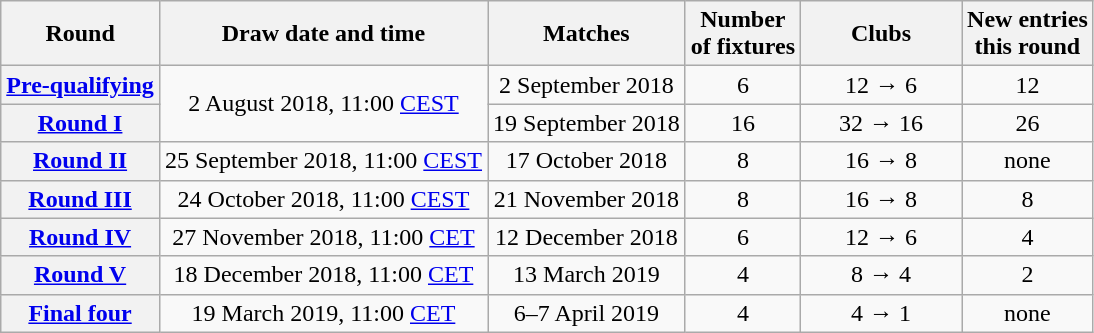<table class="wikitable" style="text-align:center">
<tr>
<th>Round</th>
<th>Draw date and time</th>
<th>Matches</th>
<th>Number<br>of fixtures</th>
<th width=100>Clubs</th>
<th>New entries<br>this round</th>
</tr>
<tr>
<th><a href='#'>Pre-qualifying</a></th>
<td rowspan="2">2 August 2018, 11:00 <a href='#'>CEST</a></td>
<td>2 September 2018</td>
<td>6</td>
<td>12 → 6</td>
<td>12</td>
</tr>
<tr>
<th><a href='#'>Round I</a></th>
<td>19 September 2018</td>
<td>16</td>
<td>32 → 16</td>
<td>26</td>
</tr>
<tr>
<th><a href='#'>Round II</a></th>
<td>25 September 2018, 11:00 <a href='#'>CEST</a></td>
<td>17 October 2018</td>
<td>8</td>
<td>16 → 8</td>
<td>none</td>
</tr>
<tr>
<th><a href='#'>Round III</a></th>
<td>24 October 2018, 11:00 <a href='#'>CEST</a></td>
<td>21 November 2018</td>
<td>8</td>
<td>16 → 8</td>
<td>8</td>
</tr>
<tr>
<th><a href='#'>Round IV</a></th>
<td>27 November 2018, 11:00 <a href='#'>CET</a></td>
<td>12 December 2018</td>
<td>6</td>
<td>12 → 6</td>
<td>4</td>
</tr>
<tr>
<th><a href='#'>Round V</a></th>
<td>18 December 2018, 11:00 <a href='#'>CET</a></td>
<td>13 March 2019</td>
<td>4</td>
<td>8 → 4</td>
<td>2</td>
</tr>
<tr>
<th><a href='#'>Final four</a></th>
<td>19 March 2019, 11:00 <a href='#'>CET</a></td>
<td>6–7 April 2019</td>
<td>4</td>
<td>4 → 1</td>
<td>none</td>
</tr>
</table>
